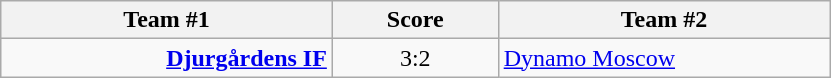<table class="wikitable" style="text-align: center;">
<tr>
<th width=22%>Team #1</th>
<th width=11%>Score</th>
<th width=22%>Team #2</th>
</tr>
<tr>
<td style="text-align: right;"><strong><a href='#'>Djurgårdens IF</a></strong> </td>
<td>3:2</td>
<td style="text-align: left;"> <a href='#'>Dynamo Moscow</a></td>
</tr>
</table>
